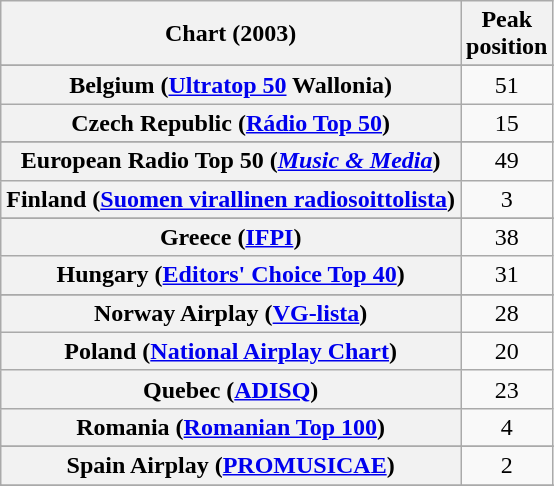<table class="wikitable sortable plainrowheaders" style="text-align:center">
<tr>
<th scope="col">Chart (2003)</th>
<th scope="col">Peak<br> position</th>
</tr>
<tr>
</tr>
<tr>
</tr>
<tr>
</tr>
<tr>
<th scope="row">Belgium (<a href='#'>Ultratop 50</a> Wallonia)</th>
<td>51</td>
</tr>
<tr>
<th scope="row">Czech Republic (<a href='#'>Rádio Top 50</a>)</th>
<td>15</td>
</tr>
<tr>
</tr>
<tr>
</tr>
<tr>
<th scope="row">European Radio Top 50 (<em><a href='#'>Music & Media</a></em>)</th>
<td>49</td>
</tr>
<tr>
<th scope="row">Finland (<a href='#'>Suomen virallinen radiosoittolista</a>)</th>
<td>3</td>
</tr>
<tr>
</tr>
<tr>
</tr>
<tr>
<th scope="row">Greece (<a href='#'>IFPI</a>)</th>
<td>38</td>
</tr>
<tr>
<th scope="row">Hungary (<a href='#'>Editors' Choice Top 40</a>)</th>
<td>31</td>
</tr>
<tr>
</tr>
<tr>
</tr>
<tr>
<th scope="row">Norway Airplay (<a href='#'>VG-lista</a>)</th>
<td>28</td>
</tr>
<tr>
<th scope="row">Poland (<a href='#'>National Airplay Chart</a>)</th>
<td>20</td>
</tr>
<tr>
<th scope="row">Quebec (<a href='#'>ADISQ</a>)</th>
<td>23</td>
</tr>
<tr>
<th scope="row">Romania (<a href='#'>Romanian Top 100</a>)</th>
<td>4</td>
</tr>
<tr>
</tr>
<tr>
<th scope="row">Spain Airplay (<a href='#'>PROMUSICAE</a>)</th>
<td>2</td>
</tr>
<tr>
</tr>
<tr>
</tr>
<tr>
</tr>
</table>
